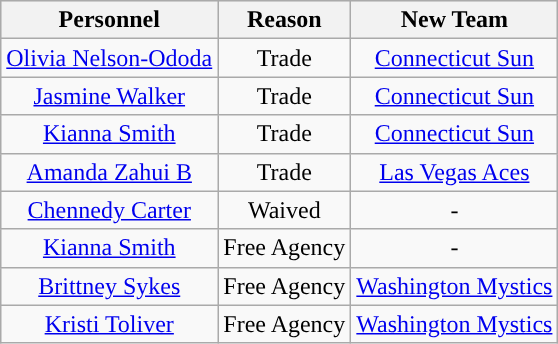<table class="wikitable" style="text-align: center">
<tr align="center"  bgcolor="#dddddd">
<th><strong>Personnel</strong></th>
<th><strong>Reason</strong></th>
<th><strong>New Team</strong></th>
</tr>
<tr>
<td><a href='#'>Olivia Nelson-Ododa</a></td>
<td>Trade</td>
<td><a href='#'>Connecticut Sun</a></td>
</tr>
<tr>
<td><a href='#'>Jasmine Walker</a></td>
<td>Trade</td>
<td><a href='#'>Connecticut Sun</a></td>
</tr>
<tr>
<td><a href='#'>Kianna Smith</a></td>
<td>Trade</td>
<td><a href='#'>Connecticut Sun</a></td>
</tr>
<tr>
<td><a href='#'>Amanda Zahui B</a></td>
<td>Trade</td>
<td><a href='#'>Las Vegas Aces</a></td>
</tr>
<tr>
<td><a href='#'>Chennedy Carter</a></td>
<td>Waived</td>
<td>-</td>
</tr>
<tr>
<td><a href='#'>Kianna Smith</a></td>
<td>Free Agency</td>
<td>-</td>
</tr>
<tr>
<td><a href='#'>Brittney Sykes</a></td>
<td>Free Agency</td>
<td><a href='#'>Washington Mystics</a></td>
</tr>
<tr>
<td><a href='#'>Kristi Toliver</a></td>
<td>Free Agency</td>
<td><a href='#'>Washington Mystics</a></td>
</tr>
</table>
